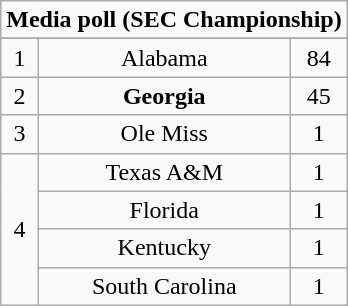<table class="wikitable">
<tr align="center">
<td align="center" Colspan="3"><strong>Media poll (SEC Championship)</strong></td>
</tr>
<tr align="center">
</tr>
<tr align="center">
<td>1</td>
<td>Alabama</td>
<td>84</td>
</tr>
<tr align="center">
<td>2</td>
<td><strong>Georgia</strong></td>
<td>45</td>
</tr>
<tr align="center">
<td>3</td>
<td>Ole Miss</td>
<td>1</td>
</tr>
<tr align="center">
<td rowspan="5">4</td>
<td>Texas A&M</td>
<td>1</td>
</tr>
<tr align="center">
<td>Florida</td>
<td>1</td>
</tr>
<tr align="center">
<td>Kentucky</td>
<td>1</td>
</tr>
<tr align="center">
<td>South Carolina</td>
<td>1</td>
</tr>
</table>
